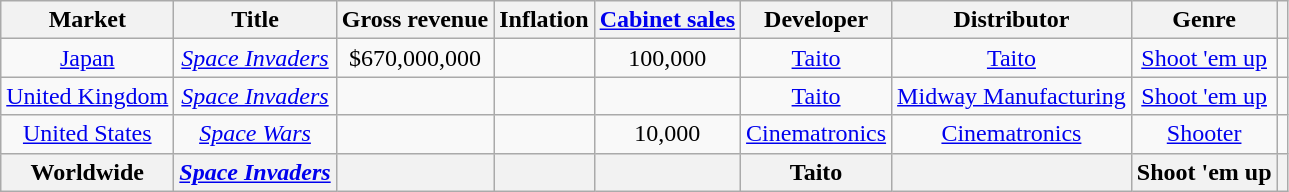<table class="wikitable sortable" style="text-align:center">
<tr>
<th>Market</th>
<th>Title</th>
<th>Gross revenue</th>
<th>Inflation</th>
<th><a href='#'>Cabinet sales</a></th>
<th>Developer</th>
<th>Distributor</th>
<th>Genre</th>
<th class="unsortable"></th>
</tr>
<tr>
<td><a href='#'>Japan</a></td>
<td><em><a href='#'>Space Invaders</a></em></td>
<td>$670,000,000</td>
<td></td>
<td>100,000</td>
<td><a href='#'>Taito</a></td>
<td><a href='#'>Taito</a></td>
<td><a href='#'>Shoot 'em up</a></td>
<td></td>
</tr>
<tr>
<td><a href='#'>United Kingdom</a></td>
<td><em><a href='#'>Space Invaders</a></em></td>
<td></td>
<td></td>
<td></td>
<td><a href='#'>Taito</a></td>
<td><a href='#'>Midway Manufacturing</a></td>
<td><a href='#'>Shoot 'em up</a></td>
<td></td>
</tr>
<tr>
<td><a href='#'>United States</a></td>
<td><em><a href='#'>Space Wars</a></em></td>
<td></td>
<td></td>
<td>10,000</td>
<td><a href='#'>Cinematronics</a></td>
<td><a href='#'>Cinematronics</a></td>
<td><a href='#'>Shooter</a></td>
<td></td>
</tr>
<tr>
<th>Worldwide</th>
<th><em><a href='#'>Space Invaders</a></em></th>
<th></th>
<th></th>
<th></th>
<th>Taito</th>
<th></th>
<th>Shoot 'em up</th>
<th></th>
</tr>
</table>
